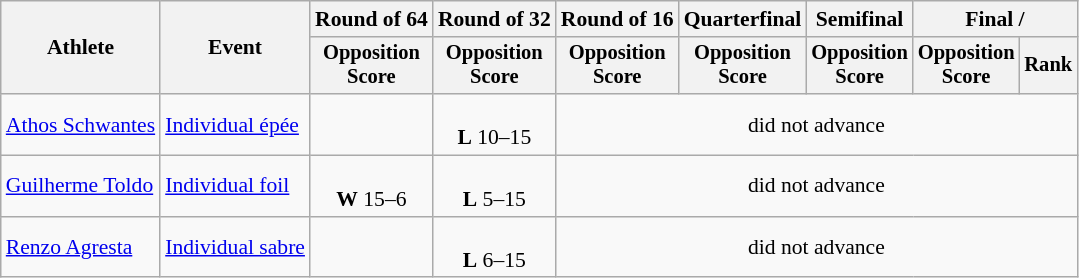<table class="wikitable" style="font-size:90%">
<tr>
<th rowspan="2">Athlete</th>
<th rowspan="2">Event</th>
<th>Round of 64</th>
<th>Round of 32</th>
<th>Round of 16</th>
<th>Quarterfinal</th>
<th>Semifinal</th>
<th colspan=2>Final / </th>
</tr>
<tr style="font-size:95%">
<th>Opposition <br> Score</th>
<th>Opposition <br> Score</th>
<th>Opposition <br> Score</th>
<th>Opposition <br> Score</th>
<th>Opposition <br> Score</th>
<th>Opposition <br> Score</th>
<th>Rank</th>
</tr>
<tr align=center>
<td align=left><a href='#'>Athos Schwantes</a></td>
<td align=left><a href='#'>Individual épée</a></td>
<td></td>
<td><br><strong>L</strong> 10–15</td>
<td colspan=5>did not advance</td>
</tr>
<tr align=center>
<td align=left><a href='#'>Guilherme Toldo</a></td>
<td align=left><a href='#'>Individual foil</a></td>
<td><br><strong>W</strong> 15–6</td>
<td><br><strong>L</strong> 5–15</td>
<td colspan=5>did not advance</td>
</tr>
<tr align=center>
<td align=left><a href='#'>Renzo Agresta</a></td>
<td align=left><a href='#'>Individual sabre</a></td>
<td></td>
<td><br><strong>L</strong> 6–15</td>
<td colspan=5>did not advance</td>
</tr>
</table>
